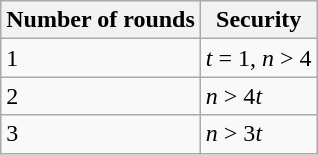<table class="wikitable">
<tr>
<th>Number of rounds</th>
<th>Security</th>
</tr>
<tr>
<td>1</td>
<td><em>t</em> = 1, <em>n</em> > 4</td>
</tr>
<tr>
<td>2</td>
<td><em>n</em> > 4<em>t</em></td>
</tr>
<tr>
<td>3</td>
<td><em>n</em> > 3<em>t</em></td>
</tr>
</table>
